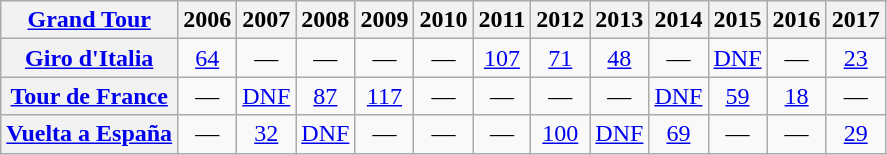<table class="wikitable plainrowheaders">
<tr>
<th scope="col"><a href='#'>Grand Tour</a></th>
<th scope="col">2006</th>
<th scope="col">2007</th>
<th scope="col">2008</th>
<th scope="col">2009</th>
<th scope="col">2010</th>
<th scope="col">2011</th>
<th scope="col">2012</th>
<th scope="col">2013</th>
<th scope="col">2014</th>
<th scope="col">2015</th>
<th scope="col">2016</th>
<th scope="col">2017</th>
</tr>
<tr style="text-align:center;">
<th scope="row"> <a href='#'>Giro d'Italia</a></th>
<td><a href='#'>64</a></td>
<td>—</td>
<td>—</td>
<td>—</td>
<td>—</td>
<td><a href='#'>107</a></td>
<td><a href='#'>71</a></td>
<td><a href='#'>48</a></td>
<td>—</td>
<td><a href='#'>DNF</a></td>
<td>—</td>
<td><a href='#'>23</a></td>
</tr>
<tr style="text-align:center;">
<th scope="row"> <a href='#'>Tour de France</a></th>
<td>—</td>
<td><a href='#'>DNF</a></td>
<td><a href='#'>87</a></td>
<td><a href='#'>117</a></td>
<td>—</td>
<td>—</td>
<td>—</td>
<td>—</td>
<td><a href='#'>DNF</a></td>
<td><a href='#'>59</a></td>
<td><a href='#'>18</a></td>
<td>—</td>
</tr>
<tr style="text-align:center;">
<th scope="row"> <a href='#'>Vuelta a España</a></th>
<td>—</td>
<td><a href='#'>32</a></td>
<td><a href='#'>DNF</a></td>
<td>—</td>
<td>—</td>
<td>—</td>
<td><a href='#'>100</a></td>
<td><a href='#'>DNF</a></td>
<td><a href='#'>69</a></td>
<td>—</td>
<td>—</td>
<td><a href='#'>29</a></td>
</tr>
</table>
